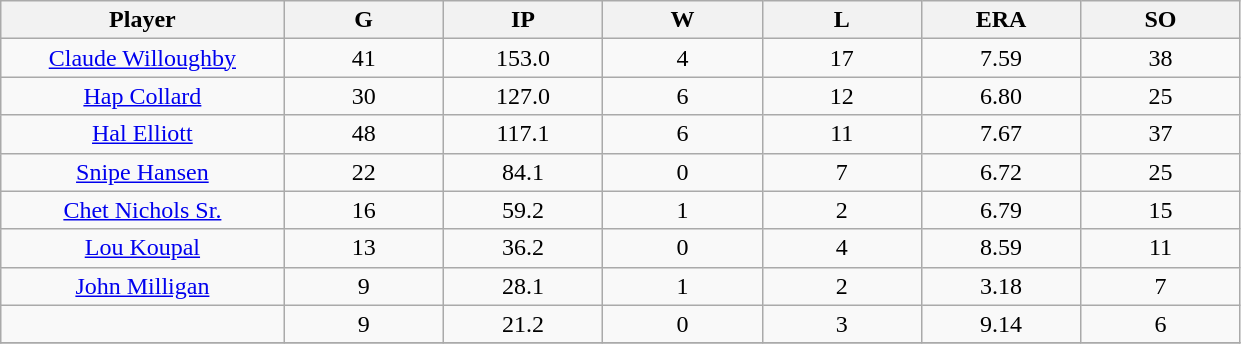<table class="wikitable sortable">
<tr>
<th bgcolor="#DDDDFF" width="16%">Player</th>
<th bgcolor="#DDDDFF" width="9%">G</th>
<th bgcolor="#DDDDFF" width="9%">IP</th>
<th bgcolor="#DDDDFF" width="9%">W</th>
<th bgcolor="#DDDDFF" width="9%">L</th>
<th bgcolor="#DDDDFF" width="9%">ERA</th>
<th bgcolor="#DDDDFF" width="9%">SO</th>
</tr>
<tr align="center">
<td><a href='#'>Claude Willoughby</a></td>
<td>41</td>
<td>153.0</td>
<td>4</td>
<td>17</td>
<td>7.59</td>
<td>38</td>
</tr>
<tr align="center">
<td><a href='#'>Hap Collard</a></td>
<td>30</td>
<td>127.0</td>
<td>6</td>
<td>12</td>
<td>6.80</td>
<td>25</td>
</tr>
<tr align="center">
<td><a href='#'>Hal Elliott</a></td>
<td>48</td>
<td>117.1</td>
<td>6</td>
<td>11</td>
<td>7.67</td>
<td>37</td>
</tr>
<tr align="center">
<td><a href='#'>Snipe Hansen</a></td>
<td>22</td>
<td>84.1</td>
<td>0</td>
<td>7</td>
<td>6.72</td>
<td>25</td>
</tr>
<tr align="center">
<td><a href='#'>Chet Nichols Sr.</a></td>
<td>16</td>
<td>59.2</td>
<td>1</td>
<td>2</td>
<td>6.79</td>
<td>15</td>
</tr>
<tr align="center">
<td><a href='#'>Lou Koupal</a></td>
<td>13</td>
<td>36.2</td>
<td>0</td>
<td>4</td>
<td>8.59</td>
<td>11</td>
</tr>
<tr align="center">
<td><a href='#'>John Milligan</a></td>
<td>9</td>
<td>28.1</td>
<td>1</td>
<td>2</td>
<td>3.18</td>
<td>7</td>
</tr>
<tr align="center">
<td></td>
<td>9</td>
<td>21.2</td>
<td>0</td>
<td>3</td>
<td>9.14</td>
<td>6</td>
</tr>
<tr align="center">
</tr>
</table>
